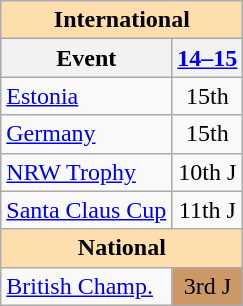<table class="wikitable" style="text-align:center">
<tr>
<th colspan="2" style="background-color: #ffdead; " align="center">International</th>
</tr>
<tr>
<th>Event</th>
<th><a href='#'>14–15</a></th>
</tr>
<tr>
<td align=left> <a href='#'>Estonia</a></td>
<td>15th</td>
</tr>
<tr>
<td align=left> <a href='#'>Germany</a></td>
<td>15th</td>
</tr>
<tr>
<td align=left><a href='#'>NRW Trophy</a></td>
<td>10th J</td>
</tr>
<tr>
<td align=left><a href='#'>Santa Claus Cup</a></td>
<td>11th J</td>
</tr>
<tr>
<th colspan="2" style="background-color: #ffdead; " align="center">National</th>
</tr>
<tr>
<td align=left><a href='#'>British Champ.</a></td>
<td bgcolor="cc9966">3rd J</td>
</tr>
</table>
